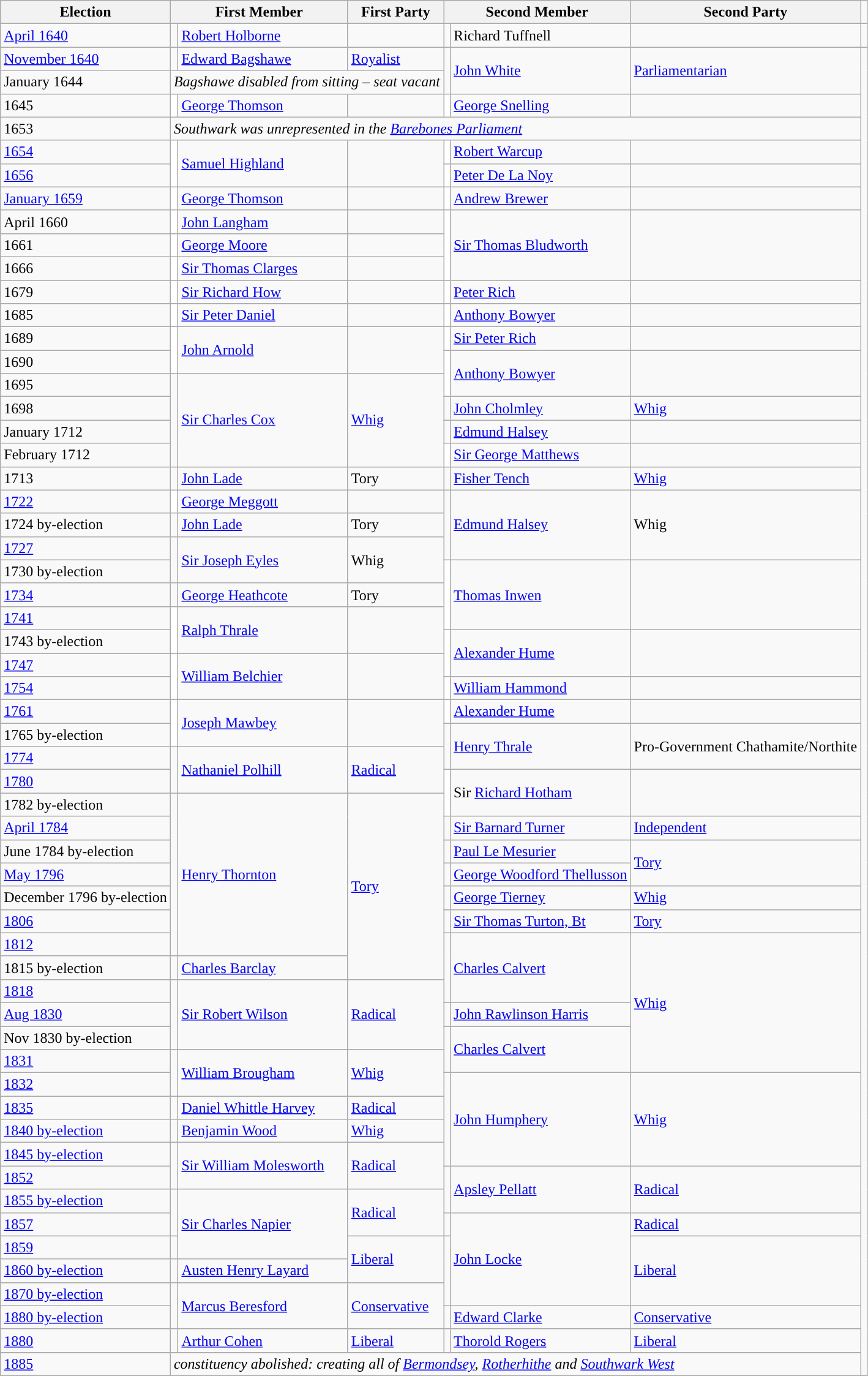<table class="wikitable">
<tr>
<th>Election</th>
<th colspan="2">First Member</th>
<th>First Party</th>
<th colspan="2">Second Member</th>
<th>Second Party</th>
</tr>
<tr>
<td><a href='#'>April 1640</a></td>
<td style="background-color:"></td>
<td><a href='#'>Robert Holborne</a></td>
<td></td>
<td></td>
<td>Richard Tuffnell</td>
<td></td>
<td></td>
</tr>
<tr>
<td><a href='#'>November 1640</a></td>
<td style="color:inherit;background-color: "></td>
<td><a href='#'>Edward Bagshawe</a></td>
<td><a href='#'>Royalist</a></td>
<td rowspan="2" style="color:inherit;background-color: "></td>
<td rowspan="2"><a href='#'>John White</a></td>
<td rowspan="2"><a href='#'>Parliamentarian</a></td>
</tr>
<tr>
<td>January 1644</td>
<td colspan="3"><em>Bagshawe disabled from sitting – seat vacant</em></td>
</tr>
<tr>
<td>1645</td>
<td style="color:inherit;background-color: white"></td>
<td><a href='#'>George Thomson</a></td>
<td></td>
<td style="color:inherit;background-color: white"></td>
<td><a href='#'>George Snelling</a></td>
<td></td>
</tr>
<tr>
<td>1653</td>
<td colspan="6"><em>Southwark was unrepresented in the <a href='#'>Barebones Parliament</a></em></td>
</tr>
<tr>
<td><a href='#'>1654</a></td>
<td rowspan="2"  style="color:inherit;background-color: white"></td>
<td rowspan="2"><a href='#'>Samuel Highland</a></td>
<td rowspan="2"></td>
<td style="color:inherit;background-color: white"></td>
<td><a href='#'>Robert Warcup</a></td>
<td></td>
</tr>
<tr>
<td><a href='#'>1656</a></td>
<td style="color:inherit;background-color: white"></td>
<td><a href='#'>Peter De La Noy</a></td>
<td></td>
</tr>
<tr>
<td><a href='#'>January 1659</a></td>
<td style="color:inherit;background-color: white"></td>
<td><a href='#'>George Thomson</a></td>
<td></td>
<td style="color:inherit;background-color: white"></td>
<td><a href='#'>Andrew Brewer</a></td>
<td></td>
</tr>
<tr>
<td>April 1660</td>
<td style="color:inherit;background-color: white"></td>
<td><a href='#'>John Langham</a></td>
<td></td>
<td rowspan="3" style="color:inherit;background-color: white"></td>
<td rowspan="3"><a href='#'>Sir Thomas Bludworth</a></td>
<td rowspan="3"></td>
</tr>
<tr>
<td>1661</td>
<td style="color:inherit;background-color: white"></td>
<td><a href='#'>George Moore</a></td>
<td></td>
</tr>
<tr>
<td>1666</td>
<td style="color:inherit;background-color: white"></td>
<td><a href='#'>Sir Thomas Clarges</a></td>
<td></td>
</tr>
<tr>
<td>1679</td>
<td style="color:inherit;background-color: white"></td>
<td><a href='#'>Sir Richard How</a></td>
<td></td>
<td style="color:inherit;background-color: white"></td>
<td><a href='#'>Peter Rich</a></td>
<td></td>
</tr>
<tr>
<td>1685</td>
<td style="color:inherit;background-color: white"></td>
<td><a href='#'>Sir Peter Daniel</a></td>
<td></td>
<td style="color:inherit;background-color: white"></td>
<td><a href='#'>Anthony Bowyer</a></td>
<td></td>
</tr>
<tr>
<td>1689</td>
<td rowspan="2" style="color:inherit;background-color: white"></td>
<td rowspan="2"><a href='#'>John Arnold</a></td>
<td rowspan="2"></td>
<td style="color:inherit;background-color: white"></td>
<td><a href='#'>Sir Peter Rich</a></td>
<td></td>
</tr>
<tr>
<td>1690</td>
<td rowspan="2" style="color:inherit;background-color: white"></td>
<td rowspan="2"><a href='#'>Anthony Bowyer</a></td>
<td rowspan="2"></td>
</tr>
<tr>
<td>1695</td>
<td rowspan="4" style="color:inherit;background-color: "></td>
<td rowspan="4"><a href='#'>Sir Charles Cox</a></td>
<td rowspan="4"><a href='#'>Whig</a></td>
</tr>
<tr>
<td>1698</td>
<td style="color:inherit;background-color: "></td>
<td><a href='#'>John Cholmley</a></td>
<td><a href='#'>Whig</a></td>
</tr>
<tr>
<td>January 1712</td>
<td style="color:inherit;background-color: "></td>
<td><a href='#'>Edmund Halsey</a></td>
<td></td>
</tr>
<tr>
<td>February 1712</td>
<td style="color:inherit;background-color: white"></td>
<td><a href='#'>Sir George Matthews</a></td>
<td></td>
</tr>
<tr>
<td>1713</td>
<td style="color:inherit;background-color: "></td>
<td><a href='#'>John Lade</a></td>
<td>Tory</td>
<td style="color:inherit;background-color: "></td>
<td><a href='#'>Fisher Tench</a></td>
<td><a href='#'>Whig</a></td>
</tr>
<tr>
<td><a href='#'>1722</a></td>
<td style="color:inherit;background-color: white"></td>
<td><a href='#'>George Meggott</a></td>
<td></td>
<td rowspan="3" style="color:inherit;background-color: "></td>
<td rowspan="3"><a href='#'>Edmund Halsey</a></td>
<td rowspan="3">Whig</td>
</tr>
<tr>
<td>1724 by-election</td>
<td style="color:inherit;background-color: "></td>
<td><a href='#'>John Lade</a></td>
<td>Tory</td>
</tr>
<tr>
<td><a href='#'>1727</a></td>
<td rowspan="2" style="color:inherit;background-color: "></td>
<td rowspan="2"><a href='#'>Sir Joseph Eyles</a></td>
<td rowspan="2">Whig</td>
</tr>
<tr>
<td>1730 by-election</td>
<td rowspan="3" style="color:inherit;background-color: white"></td>
<td rowspan="3"><a href='#'>Thomas Inwen</a></td>
<td rowspan="3"></td>
</tr>
<tr>
<td><a href='#'>1734</a></td>
<td style="color:inherit;background-color: "></td>
<td><a href='#'>George Heathcote</a></td>
<td>Tory</td>
</tr>
<tr>
<td><a href='#'>1741</a></td>
<td rowspan="2" style="color:inherit;background-color: white"></td>
<td rowspan="2"><a href='#'>Ralph Thrale</a></td>
<td rowspan="2"></td>
</tr>
<tr>
<td>1743 by-election</td>
<td rowspan="2" style="color:inherit;background-color: white"></td>
<td rowspan="2"><a href='#'>Alexander Hume</a></td>
<td rowspan="2"></td>
</tr>
<tr>
<td><a href='#'>1747</a></td>
<td rowspan="2" style="color:inherit;background-color: white"></td>
<td rowspan="2"><a href='#'>William Belchier</a></td>
<td rowspan="2"></td>
</tr>
<tr>
<td><a href='#'>1754</a></td>
<td style="color:inherit;background-color: white"></td>
<td><a href='#'>William Hammond</a></td>
<td></td>
</tr>
<tr>
<td><a href='#'>1761</a></td>
<td rowspan="2" style="color:inherit;background-color: white"></td>
<td rowspan="2"><a href='#'>Joseph Mawbey</a></td>
<td rowspan="2"></td>
<td style="color:inherit;background-color: white"></td>
<td><a href='#'>Alexander Hume</a></td>
<td></td>
</tr>
<tr>
<td>1765 by-election</td>
<td rowspan="2" style="color:inherit;background-color: "></td>
<td rowspan="2"><a href='#'>Henry Thrale</a></td>
<td rowspan="2">Pro-Government Chathamite/Northite</td>
</tr>
<tr>
<td><a href='#'>1774</a></td>
<td rowspan="2" style="color:inherit;background-color: "></td>
<td rowspan="2"><a href='#'>Nathaniel Polhill</a></td>
<td rowspan="2"><a href='#'>Radical</a></td>
</tr>
<tr>
<td><a href='#'>1780</a></td>
<td rowspan="2" style="color:inherit;background-color: white"></td>
<td rowspan="2">Sir <a href='#'>Richard Hotham</a></td>
<td rowspan="2"></td>
</tr>
<tr>
<td>1782 by-election</td>
<td rowspan="7" style="color:inherit;background-color: "></td>
<td rowspan="7"><a href='#'>Henry Thornton</a></td>
<td rowspan="8"><a href='#'>Tory</a></td>
</tr>
<tr>
<td><a href='#'>April 1784</a></td>
<td style="color:inherit;background-color: "></td>
<td><a href='#'>Sir Barnard Turner</a></td>
<td><a href='#'>Independent</a></td>
</tr>
<tr>
<td>June 1784 by-election</td>
<td style="color:inherit;background-color: "></td>
<td><a href='#'>Paul Le Mesurier</a></td>
<td rowspan="2"><a href='#'>Tory</a></td>
</tr>
<tr>
<td><a href='#'>May 1796</a></td>
<td style="color:inherit;background-color: "></td>
<td><a href='#'>George Woodford Thellusson</a></td>
</tr>
<tr>
<td>December 1796 by-election</td>
<td style="color:inherit;background-color: "></td>
<td><a href='#'>George Tierney</a></td>
<td><a href='#'>Whig</a></td>
</tr>
<tr>
<td><a href='#'>1806</a></td>
<td style="color:inherit;background-color: "></td>
<td><a href='#'>Sir Thomas Turton, Bt</a></td>
<td><a href='#'>Tory</a></td>
</tr>
<tr>
<td><a href='#'>1812</a></td>
<td rowspan="3" style="color:inherit;background-color: "></td>
<td rowspan="3"><a href='#'>Charles Calvert</a></td>
<td rowspan="6"><a href='#'>Whig</a></td>
</tr>
<tr>
<td>1815 by-election</td>
<td style="color:inherit;background-color: "></td>
<td><a href='#'>Charles Barclay</a></td>
</tr>
<tr>
<td><a href='#'>1818</a></td>
<td rowspan="3" style="color:inherit;background-color: "></td>
<td rowspan="3"><a href='#'>Sir Robert Wilson</a></td>
<td rowspan="3"><a href='#'>Radical</a></td>
</tr>
<tr>
<td><a href='#'>Aug 1830</a></td>
<td style="color:inherit;background-color: "></td>
<td><a href='#'>John Rawlinson Harris</a></td>
</tr>
<tr>
<td>Nov 1830 by-election</td>
<td rowspan="2" style="color:inherit;background-color: "></td>
<td rowspan="2"><a href='#'>Charles Calvert</a></td>
</tr>
<tr>
<td><a href='#'>1831</a></td>
<td rowspan="2" style="color:inherit;background-color: "></td>
<td rowspan="2"><a href='#'>William Brougham</a></td>
<td rowspan="2"><a href='#'>Whig</a></td>
</tr>
<tr>
<td><a href='#'>1832</a></td>
<td rowspan="4" style="color:inherit;background-color: "></td>
<td rowspan="4"><a href='#'>John Humphery</a></td>
<td rowspan="4"><a href='#'>Whig</a></td>
</tr>
<tr>
<td><a href='#'>1835</a></td>
<td style="color:inherit;background-color: "></td>
<td><a href='#'>Daniel Whittle Harvey</a></td>
<td><a href='#'>Radical</a></td>
</tr>
<tr>
<td><a href='#'>1840 by-election</a></td>
<td style="color:inherit;background-color: "></td>
<td><a href='#'>Benjamin Wood</a></td>
<td><a href='#'>Whig</a></td>
</tr>
<tr>
<td><a href='#'>1845 by-election</a></td>
<td rowspan="2" style="color:inherit;background-color: "></td>
<td rowspan="2"><a href='#'>Sir William Molesworth</a></td>
<td rowspan="2"><a href='#'>Radical</a></td>
</tr>
<tr>
<td><a href='#'>1852</a></td>
<td rowspan="2" style="color:inherit;background-color: "></td>
<td rowspan="2"><a href='#'>Apsley Pellatt</a></td>
<td rowspan="2"><a href='#'>Radical</a></td>
</tr>
<tr>
<td><a href='#'>1855 by-election</a></td>
<td rowspan="2" style="color:inherit;background-color: "></td>
<td rowspan="3"><a href='#'>Sir Charles Napier</a></td>
<td rowspan="2"><a href='#'>Radical</a></td>
</tr>
<tr>
<td><a href='#'>1857</a></td>
<td rowspan="1" style="color:inherit;background-color: "></td>
<td rowspan="4"><a href='#'>John Locke</a></td>
<td rowspan="1"><a href='#'>Radical</a></td>
</tr>
<tr>
<td><a href='#'>1859</a></td>
<td rowspan="1" style="color:inherit;background-color: "></td>
<td rowspan="2"><a href='#'>Liberal</a></td>
<td rowspan="3" style="color:inherit;background-color: "></td>
<td rowspan="3"><a href='#'>Liberal</a></td>
</tr>
<tr>
<td><a href='#'>1860 by-election</a></td>
<td style="color:inherit;background-color: "></td>
<td><a href='#'>Austen Henry Layard</a></td>
</tr>
<tr>
<td><a href='#'>1870 by-election</a></td>
<td rowspan="2" style="color:inherit;background-color: "></td>
<td rowspan="2"><a href='#'>Marcus Beresford</a></td>
<td rowspan="2"><a href='#'>Conservative</a></td>
</tr>
<tr>
<td><a href='#'>1880 by-election</a></td>
<td style="color:inherit;background-color: "></td>
<td><a href='#'>Edward Clarke</a></td>
<td><a href='#'>Conservative</a></td>
</tr>
<tr>
<td><a href='#'>1880</a></td>
<td style="color:inherit;background-color: "></td>
<td><a href='#'>Arthur Cohen</a></td>
<td><a href='#'>Liberal</a></td>
<td style="color:inherit;background-color: "></td>
<td><a href='#'>Thorold Rogers</a></td>
<td><a href='#'>Liberal</a></td>
</tr>
<tr>
<td><a href='#'>1885</a></td>
<td colspan="6"><em>constituency abolished: creating all of <a href='#'>Bermondsey</a>, <a href='#'>Rotherhithe</a> and <a href='#'>Southwark West</a></em></td>
</tr>
</table>
